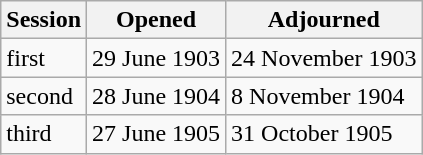<table class="wikitable">
<tr>
<th>Session</th>
<th>Opened</th>
<th>Adjourned</th>
</tr>
<tr>
<td>first</td>
<td>29 June 1903</td>
<td>24 November 1903</td>
</tr>
<tr>
<td>second</td>
<td>28 June 1904</td>
<td>8 November 1904</td>
</tr>
<tr>
<td>third</td>
<td>27 June 1905</td>
<td>31 October 1905</td>
</tr>
</table>
